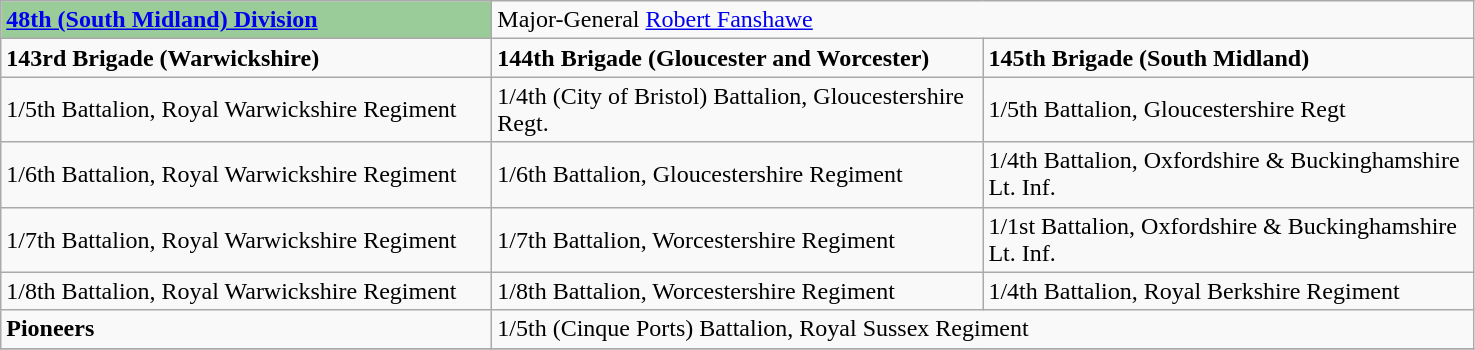<table class="wikitable">
<tr>
<td style="background:#99CC99"><strong><a href='#'>48th (South Midland) Division</a>  </strong></td>
<td colspan="2">Major-General <a href='#'>Robert Fanshawe</a></td>
</tr>
<tr>
<td width="320pt"><strong>143rd Brigade (Warwickshire)</strong></td>
<td width="320pt"><strong>144th Brigade (Gloucester and Worcester)</strong></td>
<td width="320pt"><strong>145th Brigade (South Midland)</strong></td>
</tr>
<tr>
<td>1/5th Battalion, Royal Warwickshire Regiment</td>
<td>1/4th (City of Bristol) Battalion, Gloucestershire Regt.</td>
<td>1/5th Battalion, Gloucestershire Regt</td>
</tr>
<tr>
<td>1/6th Battalion, Royal Warwickshire Regiment</td>
<td>1/6th Battalion, Gloucestershire Regiment</td>
<td>1/4th Battalion, Oxfordshire & Buckinghamshire Lt. Inf.</td>
</tr>
<tr>
<td>1/7th Battalion, Royal Warwickshire Regiment</td>
<td>1/7th Battalion, Worcestershire Regiment</td>
<td>1/1st Battalion, Oxfordshire & Buckinghamshire Lt. Inf.</td>
</tr>
<tr>
<td>1/8th Battalion, Royal Warwickshire Regiment</td>
<td>1/8th Battalion, Worcestershire Regiment</td>
<td>1/4th Battalion, Royal Berkshire Regiment</td>
</tr>
<tr>
<td><strong>Pioneers</strong></td>
<td colspan="2">1/5th (Cinque Ports) Battalion, Royal Sussex Regiment</td>
</tr>
<tr>
</tr>
</table>
